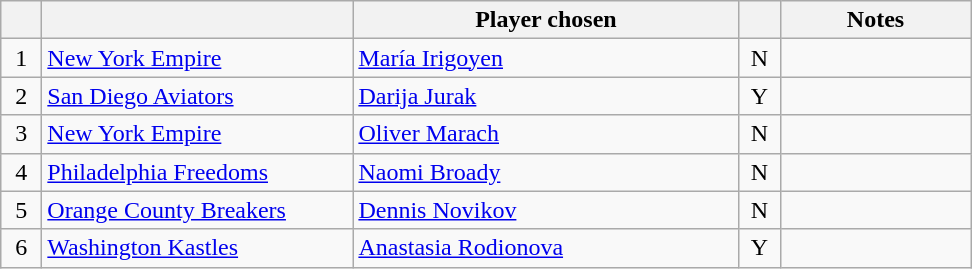<table class="wikitable" style="text-align:left">
<tr>
<th width="20px"></th>
<th width="200px"></th>
<th width="250px">Player chosen</th>
<th width="20px"></th>
<th width="120px">Notes</th>
</tr>
<tr>
<td style="text-align:center">1</td>
<td><a href='#'>New York Empire</a></td>
<td> <a href='#'>María Irigoyen</a></td>
<td style="text-align:center">N</td>
<td></td>
</tr>
<tr>
<td style="text-align:center">2</td>
<td><a href='#'>San Diego Aviators</a></td>
<td> <a href='#'>Darija Jurak</a></td>
<td style="text-align:center">Y</td>
<td></td>
</tr>
<tr>
<td style="text-align:center">3</td>
<td><a href='#'>New York Empire</a></td>
<td> <a href='#'>Oliver Marach</a></td>
<td style="text-align:center">N</td>
<td></td>
</tr>
<tr>
<td style="text-align:center">4</td>
<td><a href='#'>Philadelphia Freedoms</a></td>
<td> <a href='#'>Naomi Broady</a></td>
<td style="text-align:center">N</td>
<td></td>
</tr>
<tr>
<td style="text-align:center">5</td>
<td><a href='#'>Orange County Breakers</a></td>
<td> <a href='#'>Dennis Novikov</a></td>
<td style="text-align:center">N</td>
<td></td>
</tr>
<tr>
<td style="text-align:center">6</td>
<td><a href='#'>Washington Kastles</a></td>
<td> <a href='#'>Anastasia Rodionova</a></td>
<td style="text-align:center">Y</td>
<td></td>
</tr>
</table>
